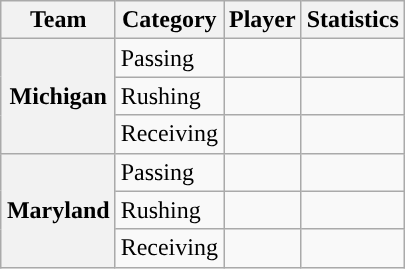<table class="wikitable" style="float:right">
<tr>
<th>Team</th>
<th>Category</th>
<th>Player</th>
<th>Statistics</th>
</tr>
<tr>
<th rowspan=3>Michigan</th>
<td>Passing</td>
<td></td>
<td></td>
</tr>
<tr>
<td>Rushing</td>
<td></td>
<td></td>
</tr>
<tr>
<td>Receiving</td>
<td></td>
<td></td>
</tr>
<tr>
<th rowspan=3>Maryland</th>
<td>Passing</td>
<td></td>
<td></td>
</tr>
<tr>
<td>Rushing</td>
<td></td>
<td></td>
</tr>
<tr>
<td>Receiving</td>
<td></td>
<td></td>
</tr>
</table>
